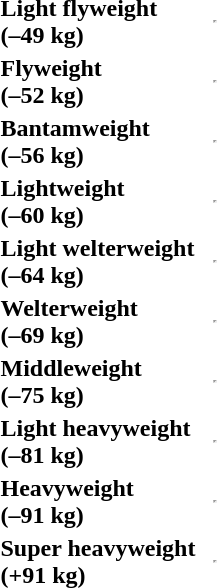<table>
<tr>
<td><strong>Light flyweight<br>(–49 kg)</strong></td>
<td></td>
<td></td>
<td><hr></td>
</tr>
<tr>
<td><strong>Flyweight<br>(–52 kg)</strong></td>
<td></td>
<td></td>
<td><hr></td>
</tr>
<tr>
<td><strong>Bantamweight<br>(–56 kg)</strong></td>
<td></td>
<td></td>
<td><hr></td>
</tr>
<tr>
<td><strong>Lightweight<br>(–60 kg)</strong></td>
<td></td>
<td></td>
<td><hr></td>
</tr>
<tr>
<td><strong>Light welterweight<br>(–64 kg)</strong></td>
<td></td>
<td></td>
<td><hr></td>
</tr>
<tr>
<td><strong>Welterweight<br>(–69 kg)</strong></td>
<td></td>
<td></td>
<td><hr></td>
</tr>
<tr>
<td><strong>Middleweight<br>(–75 kg)</strong></td>
<td></td>
<td></td>
<td><hr></td>
</tr>
<tr>
<td><strong>Light heavyweight<br>(–81 kg)</strong></td>
<td></td>
<td></td>
<td><hr></td>
</tr>
<tr>
<td><strong>Heavyweight<br>(–91 kg)</strong></td>
<td></td>
<td></td>
<td><hr></td>
</tr>
<tr>
<td><strong>Super heavyweight<br>(+91 kg)</strong></td>
<td></td>
<td></td>
<td><hr></td>
</tr>
</table>
